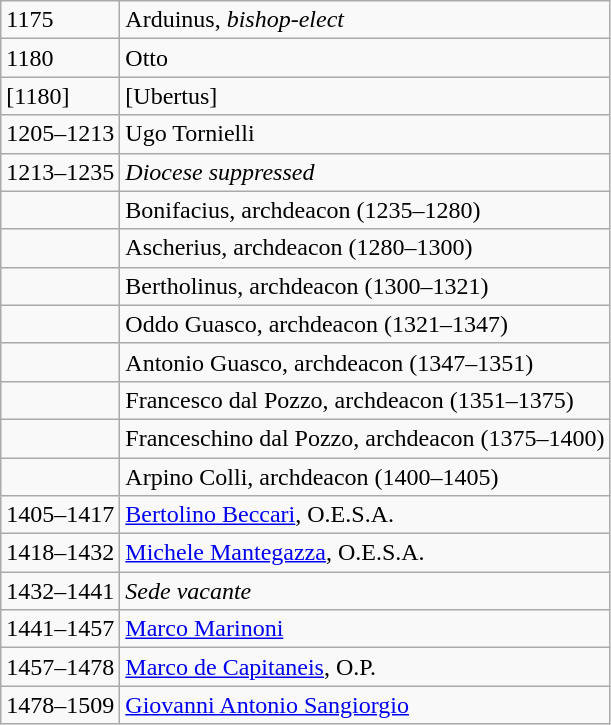<table class="wikitable">
<tr>
<td>1175</td>
<td>Arduinus, <em>bishop-elect</em></td>
</tr>
<tr>
<td>1180</td>
<td>Otto</td>
</tr>
<tr>
<td>[1180]</td>
<td>[Ubertus]</td>
</tr>
<tr>
<td>1205–1213</td>
<td>Ugo Tornielli</td>
</tr>
<tr>
<td>1213–1235</td>
<td><em>Diocese suppressed</em></td>
</tr>
<tr>
<td></td>
<td>Bonifacius, archdeacon (1235–1280)</td>
</tr>
<tr>
<td></td>
<td>Ascherius, archdeacon (1280–1300)</td>
</tr>
<tr>
<td></td>
<td>Bertholinus, archdeacon (1300–1321)</td>
</tr>
<tr>
<td></td>
<td>Oddo Guasco, archdeacon (1321–1347)</td>
</tr>
<tr>
<td></td>
<td>Antonio Guasco, archdeacon (1347–1351)</td>
</tr>
<tr>
<td></td>
<td>Francesco dal Pozzo, archdeacon (1351–1375)</td>
</tr>
<tr>
<td></td>
<td>Franceschino dal Pozzo, archdeacon (1375–1400)</td>
</tr>
<tr>
<td></td>
<td>Arpino Colli, archdeacon (1400–1405)</td>
</tr>
<tr>
<td>1405–1417</td>
<td><a href='#'>Bertolino Beccari</a>, O.E.S.A.</td>
</tr>
<tr>
<td>1418–1432</td>
<td><a href='#'>Michele Mantegazza</a>, O.E.S.A.</td>
</tr>
<tr>
<td>1432–1441</td>
<td><em>Sede vacante</em></td>
</tr>
<tr>
<td>1441–1457</td>
<td><a href='#'>Marco Marinoni</a></td>
</tr>
<tr>
<td>1457–1478</td>
<td><a href='#'>Marco de Capitaneis</a>, O.P.</td>
</tr>
<tr>
<td>1478–1509</td>
<td><a href='#'>Giovanni Antonio Sangiorgio</a></td>
</tr>
</table>
